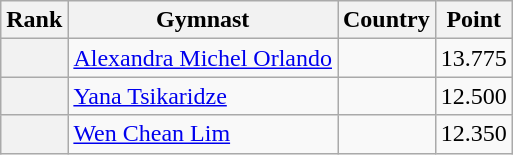<table class="wikitable sortable">
<tr>
<th>Rank</th>
<th>Gymnast</th>
<th>Country</th>
<th>Point</th>
</tr>
<tr>
<th></th>
<td><a href='#'>Alexandra Michel Orlando</a></td>
<td></td>
<td>13.775</td>
</tr>
<tr>
<th></th>
<td><a href='#'>Yana Tsikaridze</a></td>
<td></td>
<td>12.500</td>
</tr>
<tr>
<th></th>
<td><a href='#'>Wen Chean Lim</a></td>
<td></td>
<td>12.350</td>
</tr>
</table>
